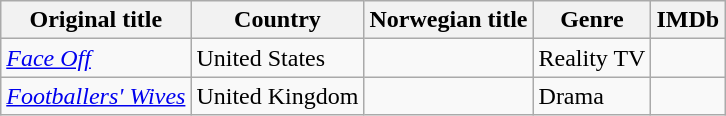<table class="wikitable">
<tr>
<th>Original title</th>
<th>Country</th>
<th>Norwegian title</th>
<th>Genre</th>
<th>IMDb</th>
</tr>
<tr>
<td><em><a href='#'>Face Off</a></em></td>
<td>United States</td>
<td></td>
<td>Reality TV</td>
<td></td>
</tr>
<tr>
<td><em><a href='#'>Footballers' Wives</a></em></td>
<td>United Kingdom</td>
<td></td>
<td>Drama</td>
<td></td>
</tr>
</table>
